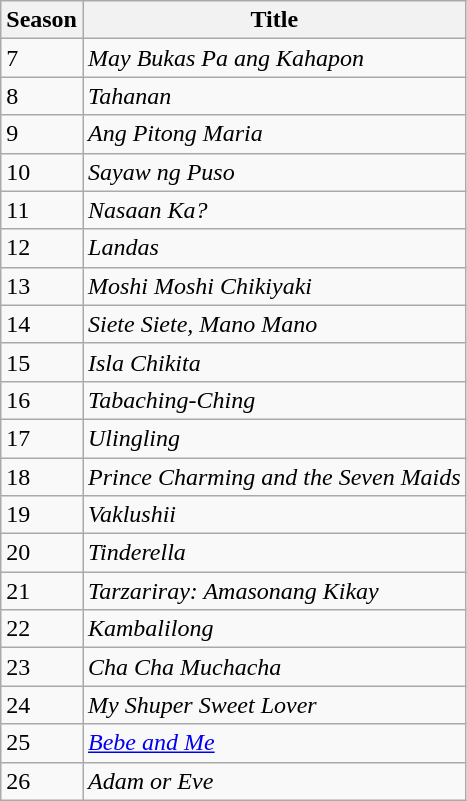<table class="wikitable">
<tr>
<th>Season</th>
<th>Title</th>
</tr>
<tr>
<td>7</td>
<td><em>May Bukas Pa ang Kahapon</em></td>
</tr>
<tr>
<td>8</td>
<td><em>Tahanan</em></td>
</tr>
<tr>
<td>9</td>
<td><em>Ang Pitong Maria</em></td>
</tr>
<tr>
<td>10</td>
<td><em>Sayaw ng Puso</em></td>
</tr>
<tr>
<td>11</td>
<td><em>Nasaan Ka?</em></td>
</tr>
<tr>
<td>12</td>
<td><em>Landas</em></td>
</tr>
<tr>
<td>13</td>
<td><em>Moshi Moshi Chikiyaki</em></td>
</tr>
<tr>
<td>14</td>
<td><em>Siete Siete, Mano Mano</em></td>
</tr>
<tr>
<td>15</td>
<td><em>Isla Chikita</em></td>
</tr>
<tr>
<td>16</td>
<td><em>Tabaching-Ching</em></td>
</tr>
<tr>
<td>17</td>
<td><em>Ulingling</em></td>
</tr>
<tr>
<td>18</td>
<td><em>Prince Charming and the Seven Maids</em></td>
</tr>
<tr>
<td>19</td>
<td><em>Vaklushii</em></td>
</tr>
<tr>
<td>20</td>
<td><em>Tinderella</em></td>
</tr>
<tr>
<td>21</td>
<td><em>Tarzariray: Amasonang Kikay</em></td>
</tr>
<tr>
<td>22</td>
<td><em>Kambalilong</em></td>
</tr>
<tr>
<td>23</td>
<td><em>Cha Cha Muchacha</em></td>
</tr>
<tr>
<td>24</td>
<td><em>My Shuper Sweet Lover</em></td>
</tr>
<tr>
<td>25</td>
<td><em><a href='#'>Bebe and Me</a></em></td>
</tr>
<tr>
<td>26</td>
<td><em>Adam or Eve</em></td>
</tr>
</table>
